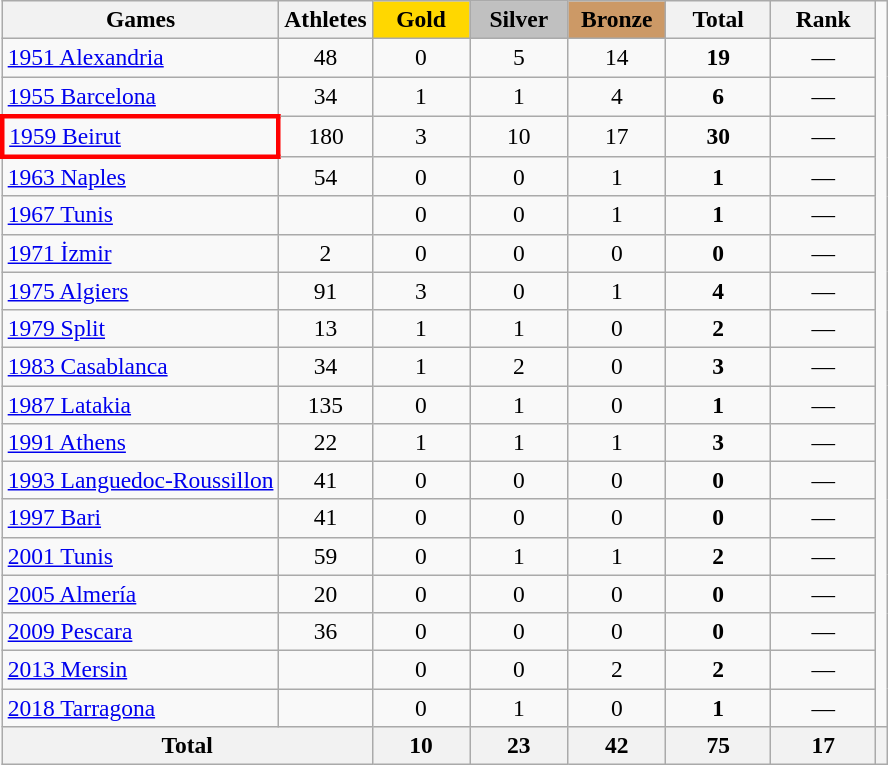<table class="wikitable" style="text-align:center; font-size:98%;">
<tr>
<th>Games</th>
<th>Athletes</th>
<td style="background:gold; width:3.7em; font-weight:bold;">Gold</td>
<td style="background:silver; width:3.7em; font-weight:bold;">Silver</td>
<td style="background:#c96; width:3.7em; font-weight:bold;">Bronze</td>
<th style="width:4em; font-weight:bold;">Total</th>
<th style="width:4em; font-weight:bold;">Rank</th>
</tr>
<tr>
<td align=left><a href='#'>1951 Alexandria</a></td>
<td>48</td>
<td>0</td>
<td>5</td>
<td>14</td>
<td><strong>19</strong></td>
<td>—</td>
</tr>
<tr>
<td align=left><a href='#'>1955 Barcelona</a></td>
<td>34</td>
<td>1</td>
<td>1</td>
<td>4</td>
<td><strong>6</strong></td>
<td>—</td>
</tr>
<tr>
<td align=left style="border: 3px solid red"><a href='#'>1959 Beirut</a></td>
<td>180</td>
<td>3</td>
<td>10</td>
<td>17</td>
<td><strong>30</strong></td>
<td>—</td>
</tr>
<tr>
<td align=left><a href='#'>1963 Naples</a></td>
<td>54</td>
<td>0</td>
<td>0</td>
<td>1</td>
<td><strong>1</strong></td>
<td>—</td>
</tr>
<tr>
<td align=left><a href='#'>1967 Tunis</a></td>
<td></td>
<td>0</td>
<td>0</td>
<td>1</td>
<td><strong>1</strong></td>
<td>—</td>
</tr>
<tr>
<td align=left><a href='#'>1971 İzmir</a></td>
<td>2</td>
<td>0</td>
<td>0</td>
<td>0</td>
<td><strong>0</strong></td>
<td>—</td>
</tr>
<tr>
<td align=left><a href='#'>1975 Algiers</a></td>
<td>91</td>
<td>3</td>
<td>0</td>
<td>1</td>
<td><strong>4</strong></td>
<td>—</td>
</tr>
<tr>
<td align=left><a href='#'>1979 Split</a></td>
<td>13</td>
<td>1</td>
<td>1</td>
<td>0</td>
<td><strong>2</strong></td>
<td>—</td>
</tr>
<tr>
<td align=left><a href='#'>1983 Casablanca</a></td>
<td>34</td>
<td>1</td>
<td>2</td>
<td>0</td>
<td><strong>3</strong></td>
<td>—</td>
</tr>
<tr>
<td align=left><a href='#'>1987 Latakia</a></td>
<td>135</td>
<td>0</td>
<td>1</td>
<td>0</td>
<td><strong>1</strong></td>
<td>—</td>
</tr>
<tr>
<td align=left><a href='#'>1991 Athens</a></td>
<td>22</td>
<td>1</td>
<td>1</td>
<td>1</td>
<td><strong>3</strong></td>
<td>—</td>
</tr>
<tr>
<td align=left><a href='#'>1993 Languedoc-Roussillon</a></td>
<td>41</td>
<td>0</td>
<td>0</td>
<td>0</td>
<td><strong>0</strong></td>
<td>—</td>
</tr>
<tr>
<td align=left><a href='#'>1997 Bari</a></td>
<td>41</td>
<td>0</td>
<td>0</td>
<td>0</td>
<td><strong>0</strong></td>
<td>—</td>
</tr>
<tr>
<td align=left><a href='#'>2001 Tunis</a></td>
<td>59</td>
<td>0</td>
<td>1</td>
<td>1</td>
<td><strong>2</strong></td>
<td>—</td>
</tr>
<tr>
<td align=left><a href='#'>2005 Almería</a></td>
<td>20</td>
<td>0</td>
<td>0</td>
<td>0</td>
<td><strong>0</strong></td>
<td>—</td>
</tr>
<tr>
<td align=left><a href='#'>2009 Pescara</a></td>
<td>36</td>
<td>0</td>
<td>0</td>
<td>0</td>
<td><strong>0</strong></td>
<td>—</td>
</tr>
<tr>
<td align=left><a href='#'>2013 Mersin</a></td>
<td></td>
<td>0</td>
<td>0</td>
<td>2</td>
<td><strong>2</strong></td>
<td>—</td>
</tr>
<tr>
<td align=left><a href='#'>2018 Tarragona</a></td>
<td></td>
<td>0</td>
<td>1</td>
<td>0</td>
<td><strong>1</strong></td>
<td>—</td>
</tr>
<tr>
<th colspan=2>Total</th>
<th>10</th>
<th>23</th>
<th>42</th>
<th>75</th>
<th>17</th>
<th></th>
</tr>
</table>
